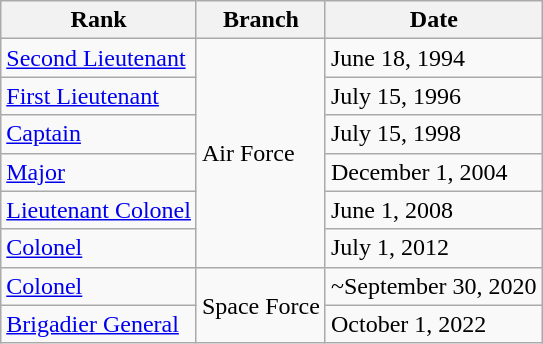<table class="wikitable">
<tr>
<th>Rank</th>
<th>Branch</th>
<th>Date</th>
</tr>
<tr>
<td> <a href='#'>Second Lieutenant</a></td>
<td rowspan=6>Air Force</td>
<td>June 18, 1994</td>
</tr>
<tr>
<td> <a href='#'>First Lieutenant</a></td>
<td>July 15, 1996</td>
</tr>
<tr>
<td> <a href='#'>Captain</a></td>
<td>July 15, 1998</td>
</tr>
<tr>
<td> <a href='#'>Major</a></td>
<td>December 1, 2004</td>
</tr>
<tr>
<td> <a href='#'>Lieutenant Colonel</a></td>
<td>June 1, 2008</td>
</tr>
<tr>
<td> <a href='#'>Colonel</a></td>
<td>July 1, 2012</td>
</tr>
<tr>
<td> <a href='#'>Colonel</a></td>
<td rowspan=2>Space Force</td>
<td>~September 30, 2020</td>
</tr>
<tr>
<td> <a href='#'>Brigadier General</a></td>
<td>October 1, 2022</td>
</tr>
</table>
